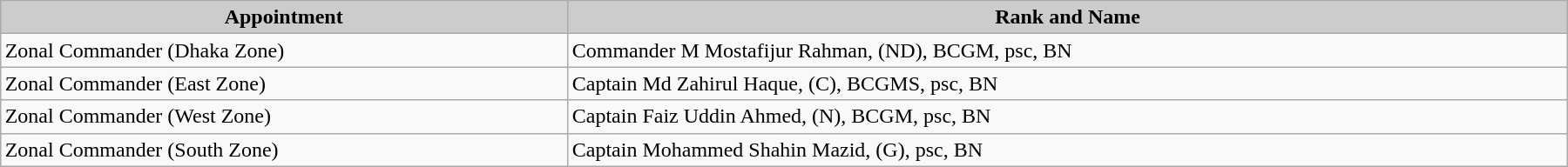<table class="wikitable" style="width:95%; margin:0 auto;">
<tr>
<th style="background:#ccc;">Appointment</th>
<th style="background:#ccc;">Rank and Name</th>
</tr>
<tr>
<td>Zonal Commander (Dhaka Zone)</td>
<td>Commander M Mostafijur Rahman, (ND), BCGM, psc, BN</td>
</tr>
<tr>
<td>Zonal Commander (East Zone)</td>
<td>Captain Md Zahirul Haque, (C), BCGMS, psc, BN</td>
</tr>
<tr>
<td>Zonal Commander (West Zone)</td>
<td>Captain Faiz Uddin Ahmed, (N), BCGM, psc, BN</td>
</tr>
<tr>
<td>Zonal Commander (South Zone)</td>
<td>Captain Mohammed Shahin Mazid, (G), psc, BN</td>
</tr>
</table>
